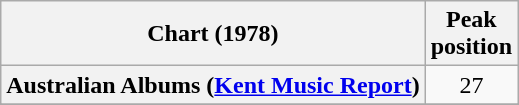<table class="wikitable sortable plainrowheaders">
<tr>
<th>Chart (1978)</th>
<th>Peak<br>position</th>
</tr>
<tr>
<th scope="row">Australian Albums (<a href='#'>Kent Music Report</a>)</th>
<td style="text-align:center;">27</td>
</tr>
<tr>
</tr>
<tr>
</tr>
<tr>
</tr>
<tr>
</tr>
</table>
